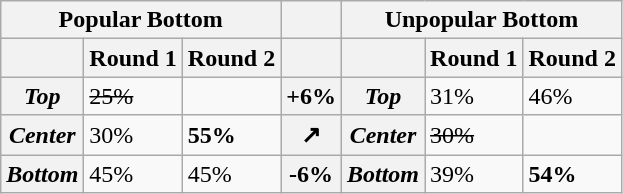<table class="wikitable">
<tr>
<th colspan="3">Popular Bottom</th>
<th></th>
<th colspan="3">Unpopular Bottom</th>
</tr>
<tr>
<th></th>
<th>Round 1</th>
<th>Round 2</th>
<th></th>
<th></th>
<th>Round 1</th>
<th>Round 2</th>
</tr>
<tr>
<th><strong><em>Top</em></strong></th>
<td><s>25%</s> </td>
<td></td>
<th>+6%</th>
<th><strong><em>Top</em></strong></th>
<td>31%</td>
<td>46%</td>
</tr>
<tr>
<th><strong><em>Center</em></strong></th>
<td>30%</td>
<td><strong>55%</strong> </td>
<th>↗</th>
<th><strong><em>Center</em></strong></th>
<td><s>30% </s></td>
<td></td>
</tr>
<tr>
<th><strong><em>Bottom</em></strong></th>
<td>45%</td>
<td>45%</td>
<th>-6%</th>
<th><strong><em>Bottom</em></strong></th>
<td>39%</td>
<td><strong>54% </strong></td>
</tr>
</table>
